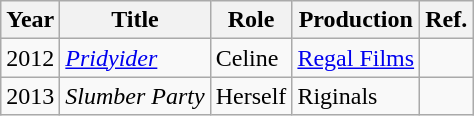<table class="wikitable">
<tr>
<th>Year</th>
<th>Title</th>
<th>Role</th>
<th>Production</th>
<th>Ref.</th>
</tr>
<tr>
<td>2012</td>
<td><em><a href='#'>Pridyider</a></em></td>
<td>Celine</td>
<td><a href='#'>Regal Films</a></td>
<td></td>
</tr>
<tr>
<td>2013</td>
<td><em>Slumber Party</em></td>
<td>Herself</td>
<td>Riginals</td>
<td></td>
</tr>
</table>
